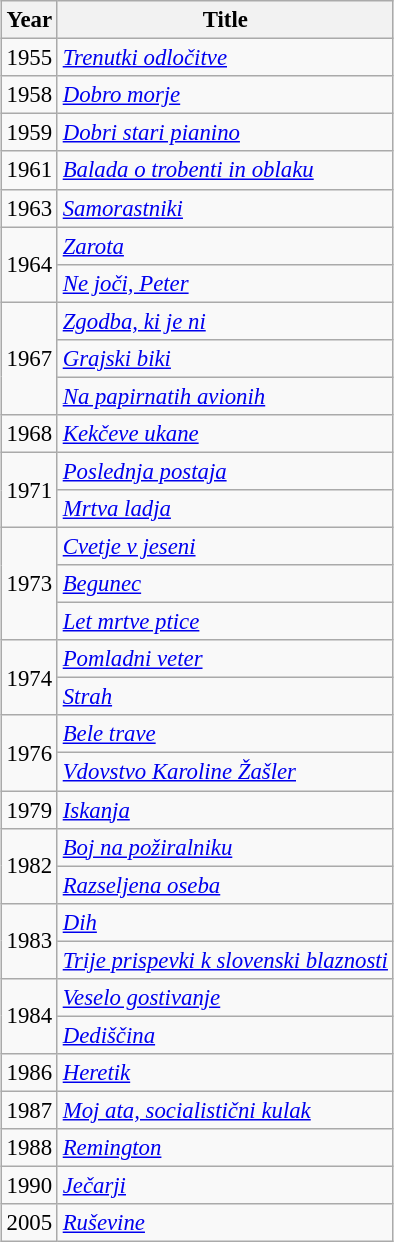<table>
<tr valign = "top">
<td><br><table class="wikitable" style="font-size:95%;">
<tr class="hintergrundfarbe5">
<th>Year</th>
<th>Title</th>
</tr>
<tr>
<td>1955</td>
<td><em><a href='#'>Trenutki odločitve</a></em></td>
</tr>
<tr>
<td>1958</td>
<td><em><a href='#'>Dobro morje</a></em></td>
</tr>
<tr>
<td>1959</td>
<td><em><a href='#'>Dobri stari pianino</a></em></td>
</tr>
<tr>
<td>1961</td>
<td><em><a href='#'>Balada o trobenti in oblaku</a></em></td>
</tr>
<tr>
<td>1963</td>
<td><em><a href='#'>Samorastniki</a></em></td>
</tr>
<tr>
<td rowspan="2">1964</td>
<td><em><a href='#'>Zarota</a></em></td>
</tr>
<tr>
<td><em><a href='#'>Ne joči, Peter</a></em></td>
</tr>
<tr>
<td rowspan="3">1967</td>
<td><em><a href='#'>Zgodba, ki je ni</a></em></td>
</tr>
<tr>
<td><em><a href='#'>Grajski biki</a></em></td>
</tr>
<tr>
<td><em><a href='#'>Na papirnatih avionih</a></em></td>
</tr>
<tr>
<td>1968</td>
<td><em><a href='#'>Kekčeve ukane</a></em></td>
</tr>
<tr>
<td rowspan="2">1971</td>
<td><em><a href='#'>Poslednja postaja</a></em></td>
</tr>
<tr>
<td><em><a href='#'>Mrtva ladja</a></em></td>
</tr>
<tr>
<td rowspan="3">1973</td>
<td><em><a href='#'>Cvetje v jeseni</a></em></td>
</tr>
<tr>
<td><em><a href='#'>Begunec</a></em></td>
</tr>
<tr>
<td><em><a href='#'>Let mrtve ptice</a></em></td>
</tr>
<tr>
<td rowspan="2">1974</td>
<td><em><a href='#'>Pomladni veter</a></em></td>
</tr>
<tr>
<td><em><a href='#'>Strah</a></em></td>
</tr>
<tr>
<td rowspan="2">1976</td>
<td><em><a href='#'>Bele trave</a></em></td>
</tr>
<tr>
<td><em><a href='#'>Vdovstvo Karoline Žašler</a></em></td>
</tr>
<tr>
<td>1979</td>
<td><em><a href='#'>Iskanja</a></em></td>
</tr>
<tr>
<td rowspan="2">1982</td>
<td><em><a href='#'>Boj na požiralniku</a></em></td>
</tr>
<tr>
<td><em><a href='#'>Razseljena oseba</a></em></td>
</tr>
<tr>
<td rowspan="2">1983</td>
<td><em><a href='#'>Dih</a></em></td>
</tr>
<tr>
<td><em><a href='#'>Trije prispevki k slovenski blaznosti</a></em></td>
</tr>
<tr>
<td rowspan="2">1984</td>
<td><em><a href='#'>Veselo gostivanje</a></em></td>
</tr>
<tr>
<td><em><a href='#'>Dediščina</a></em></td>
</tr>
<tr>
<td>1986</td>
<td><em><a href='#'>Heretik</a></em></td>
</tr>
<tr>
<td>1987</td>
<td><em><a href='#'>Moj ata, socialistični kulak</a></em></td>
</tr>
<tr>
<td>1988</td>
<td><em><a href='#'>Remington</a></em></td>
</tr>
<tr>
<td>1990</td>
<td><em><a href='#'>Ječarji</a></em></td>
</tr>
<tr>
<td>2005</td>
<td><em><a href='#'>Ruševine</a></em></td>
</tr>
</table>
</td>
</tr>
</table>
